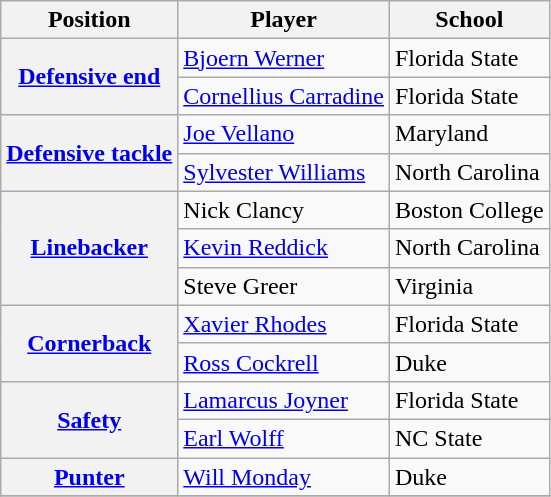<table class="wikitable">
<tr>
<th>Position</th>
<th>Player</th>
<th>School</th>
</tr>
<tr>
<th rowspan="2"><a href='#'>Defensive end</a></th>
<td><a href='#'>Bjoern Werner</a></td>
<td>Florida State</td>
</tr>
<tr>
<td><a href='#'>Cornellius Carradine</a></td>
<td>Florida State</td>
</tr>
<tr>
<th rowspan="2"><a href='#'>Defensive tackle</a></th>
<td><a href='#'>Joe Vellano</a></td>
<td>Maryland</td>
</tr>
<tr>
<td><a href='#'>Sylvester Williams</a></td>
<td>North Carolina</td>
</tr>
<tr>
<th rowspan="3"><a href='#'>Linebacker</a></th>
<td>Nick Clancy</td>
<td>Boston College</td>
</tr>
<tr>
<td><a href='#'>Kevin Reddick</a></td>
<td>North Carolina</td>
</tr>
<tr>
<td>Steve Greer</td>
<td>Virginia</td>
</tr>
<tr>
<th rowspan="2"><a href='#'>Cornerback</a></th>
<td><a href='#'>Xavier Rhodes</a></td>
<td>Florida State</td>
</tr>
<tr>
<td><a href='#'>Ross Cockrell</a></td>
<td>Duke</td>
</tr>
<tr>
<th rowspan="2"><a href='#'>Safety</a></th>
<td><a href='#'>Lamarcus Joyner</a></td>
<td>Florida State</td>
</tr>
<tr>
<td><a href='#'>Earl Wolff</a></td>
<td>NC State</td>
</tr>
<tr>
<th rowspan="1"><a href='#'>Punter</a></th>
<td><a href='#'>Will Monday</a></td>
<td>Duke</td>
</tr>
<tr>
</tr>
</table>
